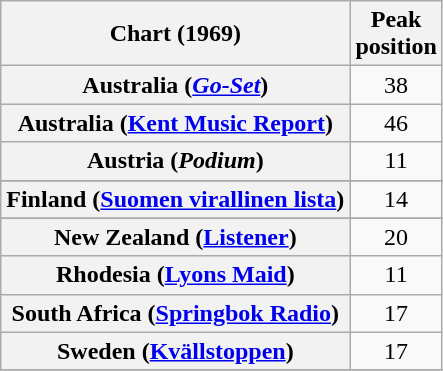<table class="wikitable sortable plainrowheaders" style="text-align:center">
<tr>
<th>Chart (1969)</th>
<th>Peak<br>position</th>
</tr>
<tr>
<th scope="row">Australia (<em><a href='#'>Go-Set</a></em>)</th>
<td>38</td>
</tr>
<tr>
<th scope="row">Australia (<a href='#'>Kent Music Report</a>)</th>
<td>46</td>
</tr>
<tr>
<th scope="row">Austria (<em>Podium</em>)</th>
<td>11</td>
</tr>
<tr>
</tr>
<tr>
</tr>
<tr>
<th scope="row">Finland (<a href='#'>Suomen virallinen lista</a>)</th>
<td>14</td>
</tr>
<tr>
</tr>
<tr>
</tr>
<tr>
</tr>
<tr>
</tr>
<tr>
<th scope="row">New Zealand (<a href='#'>Listener</a>)</th>
<td>20</td>
</tr>
<tr>
<th scope="row">Rhodesia (<a href='#'>Lyons Maid</a>)</th>
<td>11</td>
</tr>
<tr>
<th scope="row">South Africa (<a href='#'>Springbok Radio</a>)</th>
<td>17</td>
</tr>
<tr>
<th scope="row">Sweden (<a href='#'>Kvällstoppen</a>)</th>
<td>17</td>
</tr>
<tr>
</tr>
</table>
